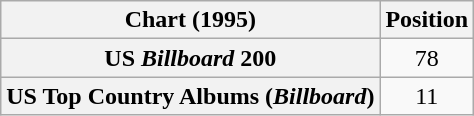<table class="wikitable sortable plainrowheaders" style="text-align:center">
<tr>
<th scope="col">Chart (1995)</th>
<th scope="col">Position</th>
</tr>
<tr>
<th scope="row">US <em>Billboard</em> 200</th>
<td>78</td>
</tr>
<tr>
<th scope="row">US Top Country Albums (<em>Billboard</em>)</th>
<td>11</td>
</tr>
</table>
